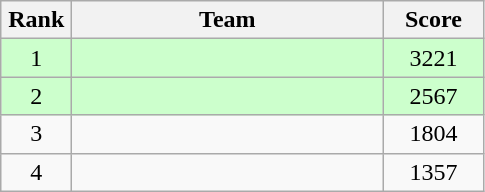<table class=wikitable style="text-align:center">
<tr>
<th width=40>Rank</th>
<th width=200>Team</th>
<th width=60>Score</th>
</tr>
<tr bgcolor="ccffcc">
<td>1</td>
<td align=left></td>
<td>3221</td>
</tr>
<tr bgcolor="ccffcc">
<td>2</td>
<td align=left></td>
<td>2567</td>
</tr>
<tr>
<td>3</td>
<td align=left></td>
<td>1804</td>
</tr>
<tr>
<td>4</td>
<td align=left></td>
<td>1357</td>
</tr>
</table>
